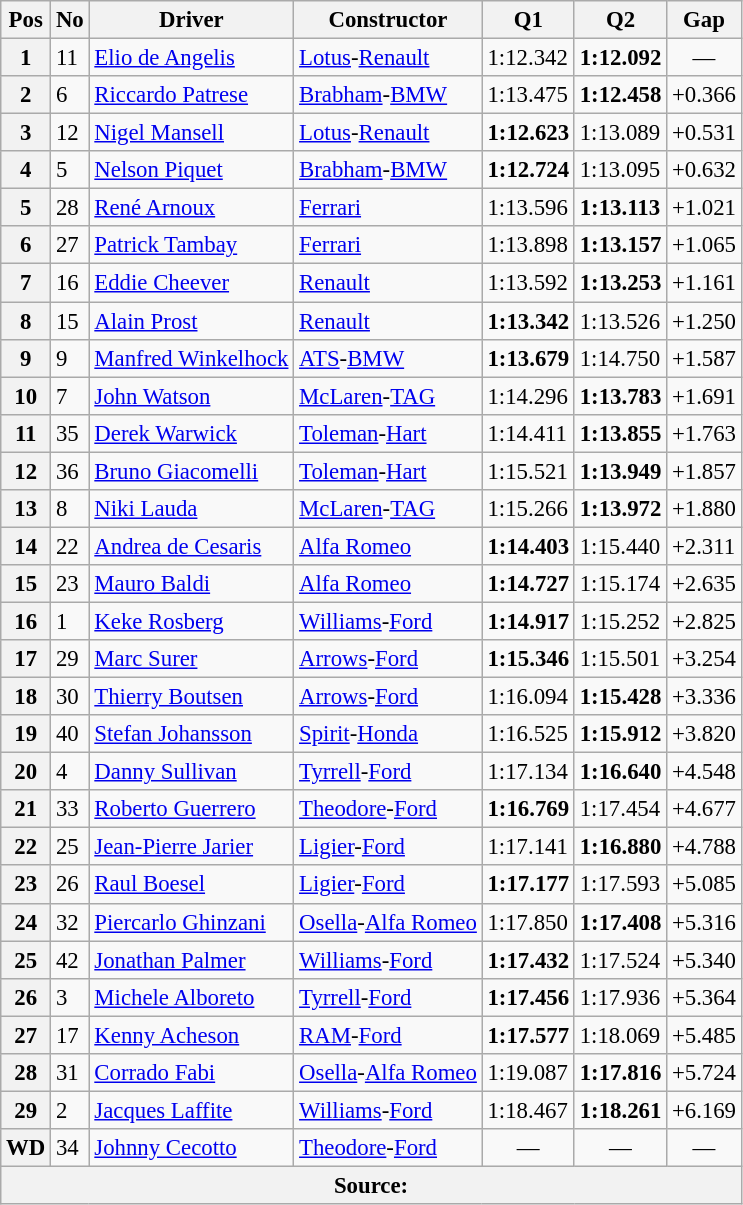<table class="wikitable sortable" style="font-size: 95%">
<tr>
<th>Pos</th>
<th>No</th>
<th>Driver</th>
<th>Constructor</th>
<th>Q1</th>
<th>Q2</th>
<th>Gap</th>
</tr>
<tr>
<th>1</th>
<td>11</td>
<td> <a href='#'>Elio de Angelis</a></td>
<td><a href='#'>Lotus</a>-<a href='#'>Renault</a></td>
<td>1:12.342</td>
<td><strong>1:12.092</strong></td>
<td style="text-align: center">—</td>
</tr>
<tr>
<th>2</th>
<td>6</td>
<td> <a href='#'>Riccardo Patrese</a></td>
<td><a href='#'>Brabham</a>-<a href='#'>BMW</a></td>
<td>1:13.475</td>
<td><strong>1:12.458</strong></td>
<td>+0.366</td>
</tr>
<tr>
<th>3</th>
<td>12</td>
<td> <a href='#'>Nigel Mansell</a></td>
<td><a href='#'>Lotus</a>-<a href='#'>Renault</a></td>
<td><strong>1:12.623</strong></td>
<td>1:13.089</td>
<td>+0.531</td>
</tr>
<tr>
<th>4</th>
<td>5</td>
<td> <a href='#'>Nelson Piquet</a></td>
<td><a href='#'>Brabham</a>-<a href='#'>BMW</a></td>
<td><strong>1:12.724</strong></td>
<td>1:13.095</td>
<td>+0.632</td>
</tr>
<tr>
<th>5</th>
<td>28</td>
<td> <a href='#'>René Arnoux</a></td>
<td><a href='#'>Ferrari</a></td>
<td>1:13.596</td>
<td><strong>1:13.113</strong></td>
<td>+1.021</td>
</tr>
<tr>
<th>6</th>
<td>27</td>
<td> <a href='#'>Patrick Tambay</a></td>
<td><a href='#'>Ferrari</a></td>
<td>1:13.898</td>
<td><strong>1:13.157</strong></td>
<td>+1.065</td>
</tr>
<tr>
<th>7</th>
<td>16</td>
<td> <a href='#'>Eddie Cheever</a></td>
<td><a href='#'>Renault</a></td>
<td>1:13.592</td>
<td><strong>1:13.253</strong></td>
<td>+1.161</td>
</tr>
<tr>
<th>8</th>
<td>15</td>
<td> <a href='#'>Alain Prost</a></td>
<td><a href='#'>Renault</a></td>
<td><strong>1:13.342</strong></td>
<td>1:13.526</td>
<td>+1.250</td>
</tr>
<tr>
<th>9</th>
<td>9</td>
<td> <a href='#'>Manfred Winkelhock</a></td>
<td><a href='#'>ATS</a>-<a href='#'>BMW</a></td>
<td><strong>1:13.679</strong></td>
<td>1:14.750</td>
<td>+1.587</td>
</tr>
<tr>
<th>10</th>
<td>7</td>
<td> <a href='#'>John Watson</a></td>
<td><a href='#'>McLaren</a>-<a href='#'>TAG</a></td>
<td>1:14.296</td>
<td><strong>1:13.783</strong></td>
<td>+1.691</td>
</tr>
<tr>
<th>11</th>
<td>35</td>
<td> <a href='#'>Derek Warwick</a></td>
<td><a href='#'>Toleman</a>-<a href='#'>Hart</a></td>
<td>1:14.411</td>
<td><strong>1:13.855</strong></td>
<td>+1.763</td>
</tr>
<tr>
<th>12</th>
<td>36</td>
<td> <a href='#'>Bruno Giacomelli</a></td>
<td><a href='#'>Toleman</a>-<a href='#'>Hart</a></td>
<td>1:15.521</td>
<td><strong>1:13.949</strong></td>
<td>+1.857</td>
</tr>
<tr>
<th>13</th>
<td>8</td>
<td> <a href='#'>Niki Lauda</a></td>
<td><a href='#'>McLaren</a>-<a href='#'>TAG</a></td>
<td>1:15.266</td>
<td><strong>1:13.972</strong></td>
<td>+1.880</td>
</tr>
<tr>
<th>14</th>
<td>22</td>
<td> <a href='#'>Andrea de Cesaris</a></td>
<td><a href='#'>Alfa Romeo</a></td>
<td><strong>1:14.403</strong></td>
<td>1:15.440</td>
<td>+2.311</td>
</tr>
<tr>
<th>15</th>
<td>23</td>
<td> <a href='#'>Mauro Baldi</a></td>
<td><a href='#'>Alfa Romeo</a></td>
<td><strong>1:14.727</strong></td>
<td>1:15.174</td>
<td>+2.635</td>
</tr>
<tr>
<th>16</th>
<td>1</td>
<td> <a href='#'>Keke Rosberg</a></td>
<td><a href='#'>Williams</a>-<a href='#'>Ford</a></td>
<td><strong>1:14.917</strong></td>
<td>1:15.252</td>
<td>+2.825</td>
</tr>
<tr>
<th>17</th>
<td>29</td>
<td> <a href='#'>Marc Surer</a></td>
<td><a href='#'>Arrows</a>-<a href='#'>Ford</a></td>
<td><strong>1:15.346</strong></td>
<td>1:15.501</td>
<td>+3.254</td>
</tr>
<tr>
<th>18</th>
<td>30</td>
<td> <a href='#'>Thierry Boutsen</a></td>
<td><a href='#'>Arrows</a>-<a href='#'>Ford</a></td>
<td>1:16.094</td>
<td><strong>1:15.428</strong></td>
<td>+3.336</td>
</tr>
<tr>
<th>19</th>
<td>40</td>
<td> <a href='#'>Stefan Johansson</a></td>
<td><a href='#'>Spirit</a>-<a href='#'>Honda</a></td>
<td>1:16.525</td>
<td><strong>1:15.912</strong></td>
<td>+3.820</td>
</tr>
<tr>
<th>20</th>
<td>4</td>
<td> <a href='#'>Danny Sullivan</a></td>
<td><a href='#'>Tyrrell</a>-<a href='#'>Ford</a></td>
<td>1:17.134</td>
<td><strong>1:16.640</strong></td>
<td>+4.548</td>
</tr>
<tr>
<th>21</th>
<td>33</td>
<td> <a href='#'>Roberto Guerrero</a></td>
<td><a href='#'>Theodore</a>-<a href='#'>Ford</a></td>
<td><strong>1:16.769</strong></td>
<td>1:17.454</td>
<td>+4.677</td>
</tr>
<tr>
<th>22</th>
<td>25</td>
<td> <a href='#'>Jean-Pierre Jarier</a></td>
<td><a href='#'>Ligier</a>-<a href='#'>Ford</a></td>
<td>1:17.141</td>
<td><strong>1:16.880</strong></td>
<td>+4.788</td>
</tr>
<tr>
<th>23</th>
<td>26</td>
<td> <a href='#'>Raul Boesel</a></td>
<td><a href='#'>Ligier</a>-<a href='#'>Ford</a></td>
<td><strong>1:17.177</strong></td>
<td>1:17.593</td>
<td>+5.085</td>
</tr>
<tr>
<th>24</th>
<td>32</td>
<td> <a href='#'>Piercarlo Ghinzani</a></td>
<td><a href='#'>Osella</a>-<a href='#'>Alfa Romeo</a></td>
<td>1:17.850</td>
<td><strong>1:17.408</strong></td>
<td>+5.316</td>
</tr>
<tr>
<th>25</th>
<td>42</td>
<td> <a href='#'>Jonathan Palmer</a></td>
<td><a href='#'>Williams</a>-<a href='#'>Ford</a></td>
<td><strong>1:17.432</strong></td>
<td>1:17.524</td>
<td>+5.340</td>
</tr>
<tr>
<th>26</th>
<td>3</td>
<td> <a href='#'>Michele Alboreto</a></td>
<td><a href='#'>Tyrrell</a>-<a href='#'>Ford</a></td>
<td><strong>1:17.456</strong></td>
<td>1:17.936</td>
<td>+5.364</td>
</tr>
<tr>
<th>27</th>
<td>17</td>
<td> <a href='#'>Kenny Acheson</a></td>
<td><a href='#'>RAM</a>-<a href='#'>Ford</a></td>
<td><strong>1:17.577</strong></td>
<td>1:18.069</td>
<td>+5.485</td>
</tr>
<tr>
<th>28</th>
<td>31</td>
<td> <a href='#'>Corrado Fabi</a></td>
<td><a href='#'>Osella</a>-<a href='#'>Alfa Romeo</a></td>
<td>1:19.087</td>
<td><strong>1:17.816</strong></td>
<td>+5.724</td>
</tr>
<tr>
<th>29</th>
<td>2</td>
<td> <a href='#'>Jacques Laffite</a></td>
<td><a href='#'>Williams</a>-<a href='#'>Ford</a></td>
<td>1:18.467</td>
<td><strong>1:18.261</strong></td>
<td>+6.169</td>
</tr>
<tr>
<th>WD</th>
<td>34</td>
<td> <a href='#'>Johnny Cecotto</a></td>
<td><a href='#'>Theodore</a>-<a href='#'>Ford</a></td>
<td style="text-align: center">—</td>
<td style="text-align: center">—</td>
<td style="text-align: center">—</td>
</tr>
<tr>
<th colspan="7" style="text-align: center">Source: </th>
</tr>
</table>
